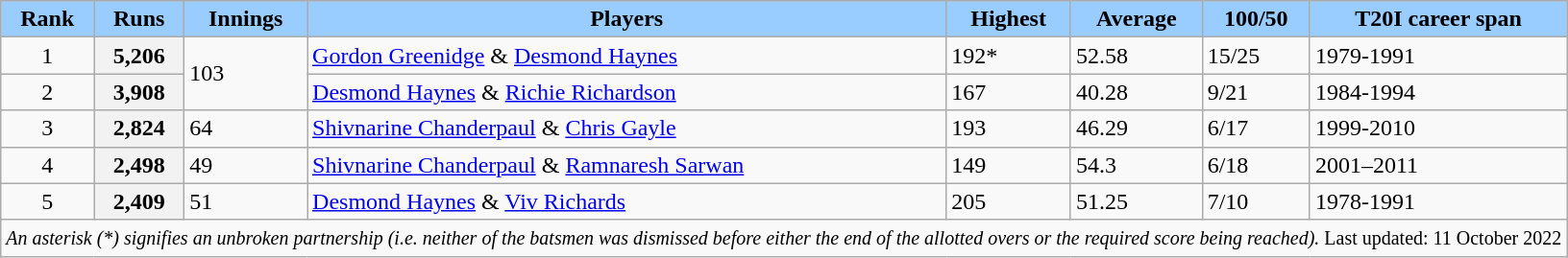<table class="wikitable sortable" style="text-align:centre;">
<tr style="background:#9cf;">
<th style="background:#9cf;" scope="col">Rank</th>
<th scope="col" style="background:#9cf;">Runs</th>
<th scope="col" style="background:#9cf;">Innings</th>
<th scope="col" style="background:#9cf;">Players</th>
<th scope="col" style="background:#9cf;">Highest</th>
<th scope="col" style="background:#9cf;">Average</th>
<th scope="col" style="background:#9cf;">100/50</th>
<th scope="col" style="background:#9cf;">T20I career span</th>
</tr>
<tr>
<td align=center>1</td>
<th scope="row">5,206</th>
<td rowspan=2>103</td>
<td><a href='#'>Gordon Greenidge</a> & <a href='#'>Desmond Haynes</a></td>
<td>192*</td>
<td>52.58</td>
<td>15/25</td>
<td>1979-1991</td>
</tr>
<tr>
<td align=center>2</td>
<th scope="row">3,908</th>
<td><a href='#'>Desmond Haynes</a> & <a href='#'>Richie Richardson</a></td>
<td>167</td>
<td>40.28</td>
<td>9/21</td>
<td>1984-1994</td>
</tr>
<tr>
<td align=center>3</td>
<th scope="row">2,824</th>
<td>64</td>
<td><a href='#'>Shivnarine Chanderpaul</a> & <a href='#'>Chris Gayle</a></td>
<td>193</td>
<td>46.29</td>
<td>6/17</td>
<td>1999-2010</td>
</tr>
<tr>
<td align=center>4</td>
<th scope-"row">2,498</th>
<td>49</td>
<td><a href='#'>Shivnarine Chanderpaul</a> & <a href='#'>Ramnaresh Sarwan</a></td>
<td>149</td>
<td>54.3</td>
<td>6/18</td>
<td>2001–2011</td>
</tr>
<tr>
<td align=center>5</td>
<th scope="row">2,409</th>
<td>51</td>
<td><a href='#'>Desmond Haynes</a> & <a href='#'>Viv Richards</a></td>
<td>205</td>
<td>51.25</td>
<td>7/10</td>
<td>1978-1991</td>
</tr>
<tr class="sortbottom">
<td scope="row" colspan=9><small> <em>An asterisk (*) signifies an unbroken partnership (i.e. neither of the batsmen was dismissed before either the end of the allotted overs or the required score being reached).</em> Last updated: 11 October 2022</small></td>
</tr>
</table>
